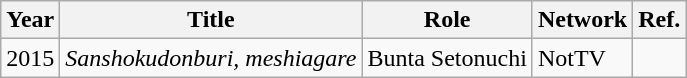<table class="wikitable">
<tr>
<th>Year</th>
<th>Title</th>
<th>Role</th>
<th>Network</th>
<th>Ref.</th>
</tr>
<tr>
<td>2015</td>
<td><em>Sanshokudonburi, meshiagare</em></td>
<td>Bunta Setonuchi</td>
<td>NotTV</td>
<td></td>
</tr>
</table>
